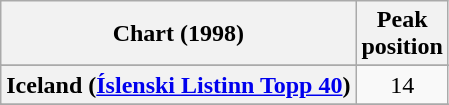<table class="wikitable sortable plainrowheaders" style="text-align:center">
<tr>
<th>Chart (1998)</th>
<th>Peak<br>position</th>
</tr>
<tr>
</tr>
<tr>
</tr>
<tr>
</tr>
<tr>
<th scope="row">Iceland (<a href='#'>Íslenski Listinn Topp 40</a>)</th>
<td>14</td>
</tr>
<tr>
</tr>
<tr>
</tr>
<tr>
</tr>
<tr>
</tr>
<tr>
</tr>
<tr>
</tr>
<tr>
</tr>
</table>
